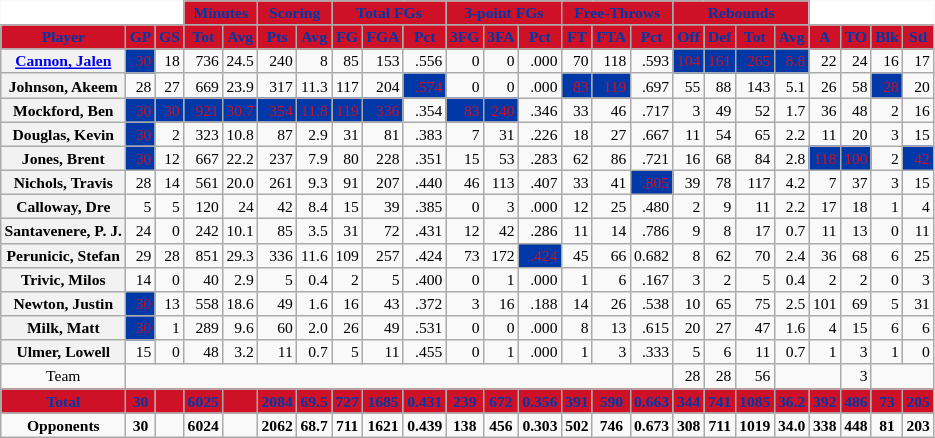<table class="wikitable sortable" border="1" style="font-size: 65%;">
<tr>
<th colspan="3" style="border-top-style:hidden; border-left-style:hidden; background: white;"></th>
<th colspan="2" style="background:#CE1126; color:#0038A8;">Minutes</th>
<th colspan="2" style="background:#CE1126; color:#0038A8;">Scoring</th>
<th colspan="3" style="background:#CE1126; color:#0038A8;">Total FGs</th>
<th colspan="3" style="background:#CE1126; color:#0038A8;">3-point FGs</th>
<th colspan="3" style="background:#CE1126; color:#0038A8;">Free-Throws</th>
<th colspan="4" style="background:#CE1126; color:#0038A8;">Rebounds</th>
<th colspan="4" style="border-top-style:hidden; border-right-style:hidden; background: white;"></th>
</tr>
<tr>
<th scope="col" style="background:#CE1126; color:#0038A8;">Player</th>
<th scope="col" style="background:#CE1126; color:#0038A8;">GP</th>
<th scope="col" style="background:#CE1126; color:#0038A8;">GS</th>
<th scope="col" style="background:#CE1126; color:#0038A8;">Tot</th>
<th scope="col" style="background:#CE1126; color:#0038A8;">Avg</th>
<th scope="col" style="background:#CE1126; color:#0038A8;">Pts</th>
<th scope="col" style="background:#CE1126; color:#0038A8;">Avg</th>
<th scope="col" style="background:#CE1126; color:#0038A8;">FG</th>
<th scope="col" style="background:#CE1126; color:#0038A8;">FGA</th>
<th scope="col" style="background:#CE1126; color:#0038A8;">Pct</th>
<th scope="col" style="background:#CE1126; color:#0038A8;">3FG</th>
<th scope="col" style="background:#CE1126; color:#0038A8;">3FA</th>
<th scope="col" style="background:#CE1126; color:#0038A8;">Pct</th>
<th scope="col" style="background:#CE1126; color:#0038A8;">FT</th>
<th scope="col" style="background:#CE1126; color:#0038A8;">FTA</th>
<th scope="col" style="background:#CE1126; color:#0038A8;">Pct</th>
<th scope="col" style="background:#CE1126; color:#0038A8;">Off</th>
<th scope="col" style="background:#CE1126; color:#0038A8;">Def</th>
<th scope="col" style="background:#CE1126; color:#0038A8;">Tot</th>
<th scope="col" style="background:#CE1126; color:#0038A8;">Avg</th>
<th scope="col" style="background:#CE1126; color:#0038A8;">A</th>
<th scope="col" style="background:#CE1126; color:#0038A8;">TO</th>
<th scope="col" style="background:#CE1126; color:#0038A8;">Blk</th>
<th scope="col" style="background:#CE1126; color:#0038A8;">Stl</th>
</tr>
<tr>
<th style=white-space:nowrap><a href='#'>Cannon, Jalen</a></th>
<td align="right" style="background:#0038A8; color:#CE1126;">30</td>
<td align="right">18</td>
<td align="right">736</td>
<td align="right">24.5</td>
<td align="right">240</td>
<td align="right">8</td>
<td align="right">85</td>
<td align="right">153</td>
<td align="right">.556</td>
<td align="right">0</td>
<td align="right">0</td>
<td align="right">.000</td>
<td align="right">70</td>
<td align="right">118</td>
<td align="right">.593</td>
<td align="right" style="background:#0038A8; color:#CE1126;">104</td>
<td align="right" style="background:#0038A8; color:#CE1126;">161</td>
<td align="right" style="background:#0038A8; color:#CE1126;">265</td>
<td align="right" style="background:#0038A8; color:#CE1126;">8.8</td>
<td align="right">22</td>
<td align="right">24</td>
<td align="right">16</td>
<td align="right">17</td>
</tr>
<tr>
<th style=white-space:nowrap>Johnson, Akeem</th>
<td align="right">28</td>
<td align="right">27</td>
<td align="right">669</td>
<td align="right">23.9</td>
<td align="right">317</td>
<td align="right">11.3</td>
<td align="right">117</td>
<td align="right">204</td>
<td align="right" style="background:#0038A8; color:#CE1126;">.574</td>
<td align="right">0</td>
<td align="right">0</td>
<td align="right">.000</td>
<td align="right" style="background:#0038A8; color:#CE1126;">83</td>
<td align="right" style="background:#0038A8; color:#CE1126;">119</td>
<td align="right">.697</td>
<td align="right">55</td>
<td align="right">88</td>
<td align="right">143</td>
<td align="right">5.1</td>
<td align="right">26</td>
<td align="right">58</td>
<td align="right"  style="background:#0038A8; color:#CE1126;">28</td>
<td align="right">20</td>
</tr>
<tr>
<th style=white-space:nowrap>Mockford, Ben</th>
<td align="right" style="background:#0038A8; color:#CE1126;">30</td>
<td align="right" style="background:#0038A8; color:#CE1126;">30</td>
<td align="right" style="background:#0038A8; color:#CE1126;">921</td>
<td align="right" style="background:#0038A8; color:#CE1126;">30.7</td>
<td align="right" style="background:#0038A8; color:#CE1126;">354</td>
<td align="right" style="background:#0038A8; color:#CE1126;">11.8</td>
<td align="right" style="background:#0038A8; color:#CE1126;">119</td>
<td align="right" style="background:#0038A8; color:#CE1126;">336</td>
<td align="right">.354</td>
<td align="right" style="background:#0038A8; color:#CE1126;">83</td>
<td align="right" style="background:#0038A8;color:#CE1126;">240</td>
<td align="right">.346</td>
<td align="right">33</td>
<td align="right">46</td>
<td align="right">.717</td>
<td align="right">3</td>
<td align="right">49</td>
<td align="right">52</td>
<td align="right">1.7</td>
<td align="right">36</td>
<td align="right">48</td>
<td align="right">2</td>
<td align="right">16</td>
</tr>
<tr>
<th style=white-space:nowrap>Douglas, Kevin</th>
<td align="right" style="background:#0038A8; color:#CE1126;">30</td>
<td align="right">2</td>
<td align="right">323</td>
<td align="right">10.8</td>
<td align="right">87</td>
<td align="right">2.9</td>
<td align="right">31</td>
<td align="right">81</td>
<td align="right">.383</td>
<td align="right">7</td>
<td align="right">31</td>
<td align="right">.226</td>
<td align="right">18</td>
<td align="right">27</td>
<td align="right">.667</td>
<td align="right">11</td>
<td align="right">54</td>
<td align="right">65</td>
<td align="right">2.2</td>
<td align="right">11</td>
<td align="right">20</td>
<td align="right">3</td>
<td align="right">15</td>
</tr>
<tr>
<th style=white-space:nowrap>Jones, Brent</th>
<td align="right" style="background:#0038A8; color:#CE1126;">30</td>
<td align="right">12</td>
<td align="right">667</td>
<td align="right">22.2</td>
<td align="right">237</td>
<td align="right">7.9</td>
<td align="right">80</td>
<td align="right">228</td>
<td align="right">.351</td>
<td align="right">15</td>
<td align="right">53</td>
<td align="right">.283</td>
<td align="right">62</td>
<td align="right">86</td>
<td align="right">.721</td>
<td align="right">16</td>
<td align="right">68</td>
<td align="right">84</td>
<td align="right">2.8</td>
<td align="right" style="background:#0038A8; color:#CE1126;">118</td>
<td align="right" style="background:#0038A8; color:#CE1126;">100</td>
<td align="right">2</td>
<td align="right"  style="background:#0038A8; color:#CE1126;">42</td>
</tr>
<tr>
<th style=white-space:nowrap>Nichols, Travis</th>
<td align="right">28</td>
<td align="right">14</td>
<td align="right">561</td>
<td align="right">20.0</td>
<td align="right">261</td>
<td align="right">9.3</td>
<td align="right">91</td>
<td align="right">207</td>
<td align="right">.440</td>
<td align="right">46</td>
<td align="right">113</td>
<td align="right">.407</td>
<td align="right">33</td>
<td align="right">41</td>
<td align="right"  style="background:#0038A8; color:#CE1126;">.805</td>
<td align="right">39</td>
<td align="right">78</td>
<td align="right">117</td>
<td align="right">4.2</td>
<td align="right">7</td>
<td align="right">37</td>
<td align="right">3</td>
<td align="right">15</td>
</tr>
<tr>
<th style=white-space:nowrap>Calloway, Dre</th>
<td align="right">5</td>
<td align="right">5</td>
<td align="right">120</td>
<td align="right">24</td>
<td align="right">42</td>
<td align="right">8.4</td>
<td align="right">15</td>
<td align="right">39</td>
<td align="right">.385</td>
<td align="right">0</td>
<td align="right">3</td>
<td align="right">.000</td>
<td align="right">12</td>
<td align="right">25</td>
<td align="right">.480</td>
<td align="right">2</td>
<td align="right">9</td>
<td align="right">11</td>
<td align="right">2.2</td>
<td align="right">17</td>
<td align="right">18</td>
<td align="right">1</td>
<td align="right">4</td>
</tr>
<tr>
<th style=white-space:nowrap>Santavenere, P. J.</th>
<td align="right">24</td>
<td align="right">0</td>
<td align="right">242</td>
<td align="right">10.1</td>
<td align="right">85</td>
<td align="right">3.5</td>
<td align="right">31</td>
<td align="right">72</td>
<td align="right">.431</td>
<td align="right">12</td>
<td align="right">42</td>
<td align="right">.286</td>
<td align="right">11</td>
<td align="right">14</td>
<td align="right">.786</td>
<td align="right">9</td>
<td align="right">8</td>
<td align="right">17</td>
<td align="right">0.7</td>
<td align="right">11</td>
<td align="right">13</td>
<td align="right">0</td>
<td align="right">11</td>
</tr>
<tr>
<th style=white-space:nowrap>Perunicic, Stefan</th>
<td align="right">29</td>
<td align="right">28</td>
<td align="right">851</td>
<td align="right">29.3</td>
<td align="right">336</td>
<td align="right">11.6</td>
<td align="right">109</td>
<td align="right">257</td>
<td align="right">.424</td>
<td align="right">73</td>
<td align="right">172</td>
<td align="right"  style="background:#0038A8; color:#CE1126;">.424</td>
<td align="right">45</td>
<td align="right">66</td>
<td align="right">0.682</td>
<td align="right">8</td>
<td align="right">62</td>
<td align="right">70</td>
<td align="right">2.4</td>
<td align="right">36</td>
<td align="right">68</td>
<td align="right">6</td>
<td align="right">25</td>
</tr>
<tr>
<th style=white-space:nowrap>Trivic, Milos</th>
<td align="right">14</td>
<td align="right">0</td>
<td align="right">40</td>
<td align="right">2.9</td>
<td align="right">5</td>
<td align="right">0.4</td>
<td align="right">2</td>
<td align="right">5</td>
<td align="right">.400</td>
<td align="right">0</td>
<td align="right">1</td>
<td align="right">.000</td>
<td align="right">1</td>
<td align="right">6</td>
<td align="right">.167</td>
<td align="right">3</td>
<td align="right">2</td>
<td align="right">5</td>
<td align="right">0.4</td>
<td align="right">2</td>
<td align="right">2</td>
<td align="right">0</td>
<td align="right">3</td>
</tr>
<tr>
<th style=white-space:nowrap>Newton, Justin</th>
<td align="right"  style="background:#0038A8; color:#CE1126;">30</td>
<td align="right">13</td>
<td align="right">558</td>
<td align="right">18.6</td>
<td align="right">49</td>
<td align="right">1.6</td>
<td align="right">16</td>
<td align="right">43</td>
<td align="right">.372</td>
<td align="right">3</td>
<td align="right">16</td>
<td align="right">.188</td>
<td align="right">14</td>
<td align="right">26</td>
<td align="right">.538</td>
<td align="right">10</td>
<td align="right">65</td>
<td align="right">75</td>
<td align="right">2.5</td>
<td align="right">101</td>
<td align="right">69</td>
<td align="right">5</td>
<td align="right">31</td>
</tr>
<tr>
<th style=white-space:nowrap>Milk, Matt</th>
<td align="right" style="background:#0038A8; color:#CE1126;">30</td>
<td align="right">1</td>
<td align="right">289</td>
<td align="right">9.6</td>
<td align="right">60</td>
<td align="right">2.0</td>
<td align="right">26</td>
<td align="right">49</td>
<td align="right">.531</td>
<td align="right">0</td>
<td align="right">0</td>
<td align="right">.000</td>
<td align="right">8</td>
<td align="right">13</td>
<td align="right">.615</td>
<td align="right">20</td>
<td align="right">27</td>
<td align="right">47</td>
<td align="right">1.6</td>
<td align="right">4</td>
<td align="right">15</td>
<td align="right">6</td>
<td align="right">6</td>
</tr>
<tr>
<th style=white-space:nowrap>Ulmer, Lowell</th>
<td align="right">15</td>
<td align="right">0</td>
<td align="right">48</td>
<td align="right">3.2</td>
<td align="right">11</td>
<td align="right">0.7</td>
<td align="right">5</td>
<td align="right">11</td>
<td align="right">.455</td>
<td align="right">0</td>
<td align="right">1</td>
<td align="right">.000</td>
<td align="right">1</td>
<td align="right">3</td>
<td align="right">.333</td>
<td align="right">5</td>
<td align="right">6</td>
<td align="right">11</td>
<td align="right">0.7</td>
<td align="right">1</td>
<td align="right">3</td>
<td align="right">1</td>
<td align="right">0</td>
</tr>
<tr class="sortbottom">
<td align="center">Team</td>
<td align="right" style="border-right-style:hidden"></td>
<td align="right" style="border-right-style:hidden"></td>
<td align="right" style="border-right-style:hidden"></td>
<td align="right" style="border-right-style:hidden"></td>
<td align="right" style="border-right-style:hidden"></td>
<td align="right" style="border-right-style:hidden"></td>
<td align="right" style="border-right-style:hidden"></td>
<td align="right" style="border-right-style:hidden"></td>
<td align="right" style="border-right-style:hidden"></td>
<td align="right" style="border-right-style:hidden"></td>
<td align="right" style="border-right-style:hidden"></td>
<td align="right" style="border-right-style:hidden"></td>
<td align="right" style="border-right-style:hidden"></td>
<td align="right" style="border-right-style:hidden"></td>
<td align="right"></td>
<td align="right">28</td>
<td align="right">28</td>
<td align="right">56</td>
<td align="right" style="border-right-style:hidden"></td>
<td align="right"></td>
<td align="right">3</td>
<td align="right" style="border-right-style:hidden"></td>
<td align="right"></td>
</tr>
<tr class="sortbottom">
<td align="center" style="background:#CE1126; color:#0038A8;"><strong>	Total	</strong></td>
<td align="center" style="background:#CE1126; color:#0038A8;"><strong>	30	</strong></td>
<td align="center" style="background:#CE1126; color:#0038A8;"><strong>		</strong></td>
<td align="center" style="background:#CE1126; color:#0038A8;"><strong>	6025	</strong></td>
<td align="center" style="background:#CE1126; color:#0038A8;"><strong>		</strong></td>
<td align="center" style="background:#CE1126; color:#0038A8;"><strong>	2084	</strong></td>
<td align="center" style="background:#CE1126; color:#0038A8;"><strong>	69.5	</strong></td>
<td align="center" style="background:#CE1126; color:#0038A8;"><strong>	727	</strong></td>
<td align="center" style="background:#CE1126; color:#0038A8;"><strong>	1685	</strong></td>
<td align="center" style="background:#CE1126; color:#0038A8;"><strong>	0.431	</strong></td>
<td align="center" style="background:#CE1126; color:#0038A8;"><strong>	239	</strong></td>
<td align="center" style="background:#CE1126; color:#0038A8;"><strong>	672	</strong></td>
<td align="center" style="background:#CE1126; color:#0038A8;"><strong>	0.356	</strong></td>
<td align="center" style="background:#CE1126; color:#0038A8;"><strong>	391	</strong></td>
<td align="center" style="background:#CE1126; color:#0038A8;"><strong>	590	</strong></td>
<td align="center" style="background:#CE1126; color:#0038A8;"><strong>	0.663	</strong></td>
<td align="center" style="background:#CE1126; color:#0038A8;"><strong>	344	</strong></td>
<td align="center" style="background:#CE1126; color:#0038A8;"><strong>	741	</strong></td>
<td align="center" style="background:#CE1126; color:#0038A8;"><strong>	1085	</strong></td>
<td align="center" style="background:#CE1126; color:#0038A8;"><strong>	36.2	</strong></td>
<td align="center" style="background:#CE1126; color:#0038A8;"><strong>	392	</strong></td>
<td align="center" style="background:#CE1126; color:#0038A8;"><strong>	486	</strong></td>
<td align="center" style="background:#CE1126; color:#0038A8;"><strong>	73	</strong></td>
<td align="center" style="background:#CE1126; color:#0038A8;"><strong>	205</strong></td>
</tr>
<tr class="sortbottom">
<td align="center"><strong>	Opponents	</strong></td>
<td align="center"><strong>	30	</strong></td>
<td align="center"><strong>		</strong></td>
<td align="center"><strong>	6024	</strong></td>
<td align="center"><strong>		</strong></td>
<td align="center"><strong>	2062	</strong></td>
<td align="center"><strong>	68.7	</strong></td>
<td align="center"><strong>	711	</strong></td>
<td align="center"><strong>	1621	</strong></td>
<td align="center"><strong>	0.439	</strong></td>
<td align="center"><strong>	138	</strong></td>
<td align="center"><strong>	456	</strong></td>
<td align="center"><strong>	0.303	</strong></td>
<td align="center"><strong>	502	</strong></td>
<td align="center"><strong>	746	</strong></td>
<td align="center"><strong>	0.673	</strong></td>
<td align="center"><strong>	308	</strong></td>
<td align="center"><strong>	711	</strong></td>
<td align="center"><strong>	1019	</strong></td>
<td align="center"><strong>	34.0	</strong></td>
<td align="center"><strong>	338	</strong></td>
<td align="center"><strong>	448	</strong></td>
<td align="center"><strong>	81	</strong></td>
<td align="center"><strong>	203</strong></td>
</tr>
</table>
